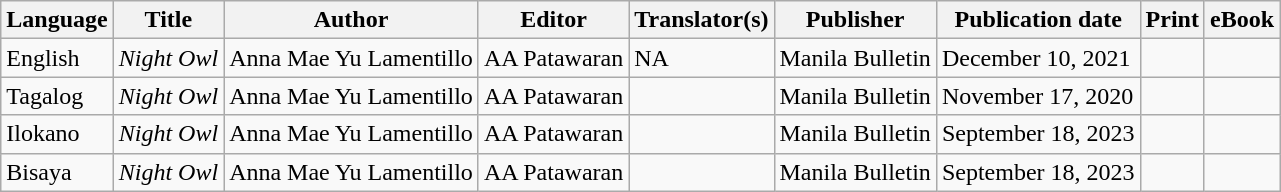<table class="wikitable sortable">
<tr>
<th>Language</th>
<th>Title</th>
<th>Author</th>
<th>Editor</th>
<th>Translator(s)</th>
<th>Publisher</th>
<th>Publication date</th>
<th>Print</th>
<th>eBook</th>
</tr>
<tr>
<td>English </td>
<td><em>Night Owl</em></td>
<td>Anna Mae Yu Lamentillo</td>
<td>AA Patawaran</td>
<td>NA</td>
<td>Manila Bulletin</td>
<td>December 10, 2021</td>
<td></td>
<td></td>
</tr>
<tr>
<td>Tagalog </td>
<td><em>Night Owl</em></td>
<td>Anna Mae Yu Lamentillo</td>
<td>AA Patawaran</td>
<td></td>
<td>Manila Bulletin</td>
<td>November 17, 2020</td>
<td></td>
<td></td>
</tr>
<tr>
<td>Ilokano </td>
<td><em>Night Owl</em></td>
<td>Anna Mae Yu Lamentillo</td>
<td>AA Patawaran</td>
<td></td>
<td>Manila Bulletin</td>
<td>September 18, 2023</td>
<td></td>
<td></td>
</tr>
<tr>
<td>Bisaya </td>
<td><em>Night Owl</em></td>
<td>Anna Mae Yu Lamentillo</td>
<td>AA Patawaran</td>
<td></td>
<td>Manila Bulletin</td>
<td>September 18, 2023</td>
<td></td>
<td></td>
</tr>
</table>
